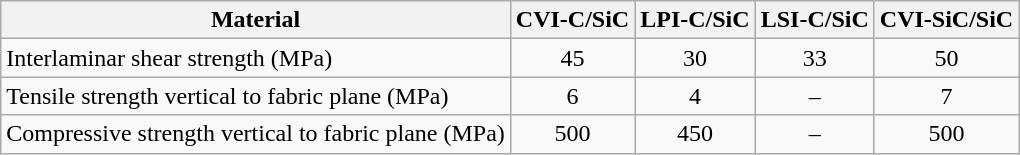<table class="wikitable" style="text-align:center;">
<tr>
<th>Material</th>
<th>CVI-C/SiC</th>
<th>LPI-C/SiC</th>
<th>LSI-C/SiC</th>
<th>CVI-SiC/SiC</th>
</tr>
<tr>
<td style="text-align:left;">Interlaminar shear strength (MPa)</td>
<td>45</td>
<td>30</td>
<td>33</td>
<td>50</td>
</tr>
<tr>
<td style="text-align:left;">Tensile strength vertical to fabric plane (MPa)</td>
<td>6</td>
<td>4</td>
<td>–</td>
<td>7</td>
</tr>
<tr>
<td style="text-align:left;">Compressive strength vertical to fabric plane (MPa)</td>
<td>500</td>
<td>450</td>
<td>–</td>
<td>500</td>
</tr>
</table>
